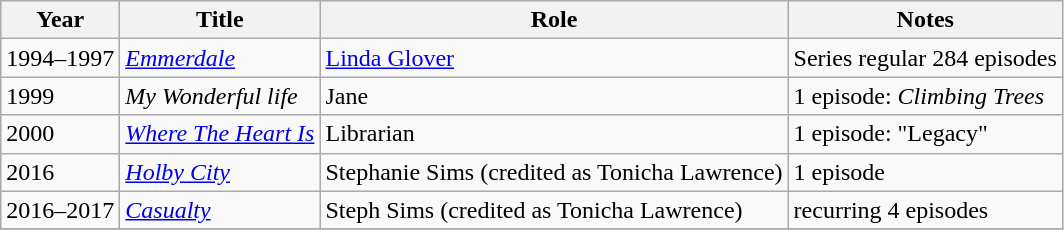<table class="wikitable sortable">
<tr>
<th>Year</th>
<th>Title</th>
<th>Role</th>
<th class="unsortable">Notes</th>
</tr>
<tr>
<td>1994–1997</td>
<td><em><a href='#'>Emmerdale</a></em></td>
<td><a href='#'>Linda Glover</a></td>
<td>Series regular 284 episodes</td>
</tr>
<tr>
<td>1999</td>
<td><em>My Wonderful life</em></td>
<td>Jane</td>
<td>1 episode: <em>Climbing Trees</em></td>
</tr>
<tr>
<td>2000</td>
<td><em><a href='#'>Where The Heart Is</a></em></td>
<td>Librarian</td>
<td>1 episode: "Legacy"</td>
</tr>
<tr>
<td>2016</td>
<td><em><a href='#'>Holby City</a></em></td>
<td>Stephanie Sims (credited as Tonicha Lawrence)</td>
<td>1 episode</td>
</tr>
<tr>
<td>2016–2017</td>
<td><em><a href='#'>Casualty</a></em></td>
<td>Steph Sims (credited as Tonicha Lawrence)</td>
<td>recurring 4 episodes</td>
</tr>
<tr>
</tr>
</table>
